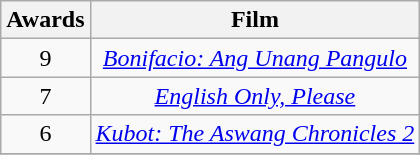<table class="wikitable" style="text-align:center">
<tr>
<th scope="col">Awards</th>
<th scope="col">Film</th>
</tr>
<tr>
<td>9</td>
<td><em><a href='#'>Bonifacio: Ang Unang Pangulo</a></em></td>
</tr>
<tr>
<td>7</td>
<td><em><a href='#'>English Only, Please</a></em></td>
</tr>
<tr>
<td>6</td>
<td><em><a href='#'>Kubot: The Aswang Chronicles 2</a></em></td>
</tr>
<tr>
</tr>
</table>
